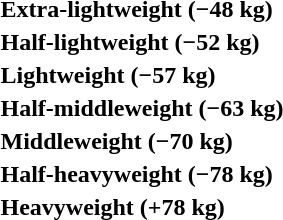<table>
<tr>
<th rowspan=2 style="text-align:left;">Extra-lightweight (−48 kg)</th>
<td rowspan=2></td>
<td rowspan=2></td>
<td></td>
</tr>
<tr>
<td></td>
</tr>
<tr>
<th rowspan=2 style="text-align:left;">Half-lightweight (−52 kg)</th>
<td rowspan=2></td>
<td rowspan=2></td>
<td></td>
</tr>
<tr>
<td></td>
</tr>
<tr>
<th rowspan=2 style="text-align:left;">Lightweight (−57 kg)</th>
<td rowspan=2></td>
<td rowspan=2></td>
<td></td>
</tr>
<tr>
<td></td>
</tr>
<tr>
<th rowspan=2 style="text-align:left;">Half-middleweight (−63 kg)</th>
<td rowspan=2></td>
<td rowspan=2></td>
<td></td>
</tr>
<tr>
<td></td>
</tr>
<tr>
<th rowspan=2 style="text-align:left;">Middleweight (−70 kg)</th>
<td rowspan=2></td>
<td rowspan=2></td>
<td></td>
</tr>
<tr>
<td></td>
</tr>
<tr>
<th rowspan=2 style="text-align:left;">Half-heavyweight (−78 kg)</th>
<td rowspan=2></td>
<td rowspan=2></td>
<td></td>
</tr>
<tr>
<td></td>
</tr>
<tr>
<th rowspan=2 style="text-align:left;">Heavyweight (+78 kg)</th>
<td rowspan=2></td>
<td rowspan=2></td>
<td></td>
</tr>
<tr>
<td></td>
</tr>
</table>
